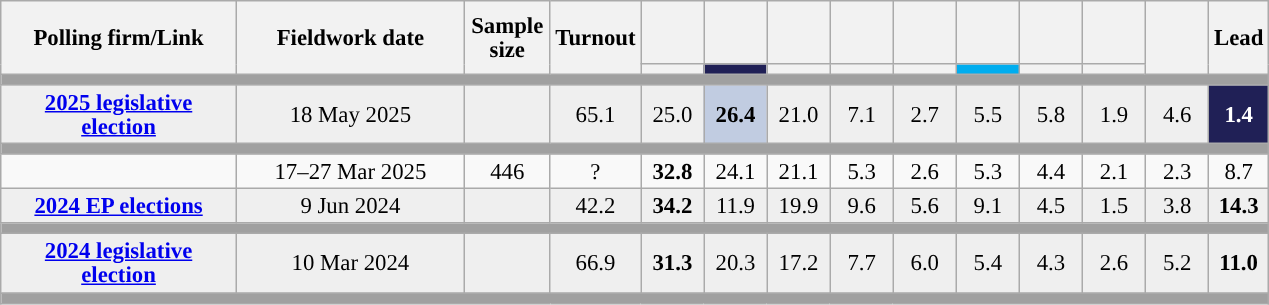<table class="wikitable sortable mw-datatable" style="text-align:center;font-size:95%;line-height:16px;">
<tr style="height:42px;">
<th style="width:150px;" rowspan="2">Polling firm/Link</th>
<th style="width:145px;" rowspan="2">Fieldwork date</th>
<th class="unsortable" style="width:50px;" rowspan="2">Sample size</th>
<th class="unsortable" style="width:50px;" rowspan="2">Turnout</th>
<th class="sortable" style="width:35px;"></th>
<th class="sortable" style="width:35px;"></th>
<th class="sortable" style="width:35px;"></th>
<th class="sortable" style="width:35px;"></th>
<th class="sortable" style="width:35px;"></th>
<th class="sortable" style="width:35px;"></th>
<th class="sortable" style="width:35px;"></th>
<th class="sortable" style="width:35px;"></th>
<th class="unsortable" style="width:35px;" rowspan="2"></th>
<th class="unsortable" style="width:30px;" rowspan="2">Lead</th>
</tr>
<tr>
<th class="sortable" style="color:inherit;background:"></th>
<th class="sortable" style="color:inherit;background:#202056;"></th>
<th class="unsortable" style="color:inherit;background:"></th>
<th class="sortable" style="color:inherit;background:"></th>
<th class="sortable" style="color:inherit;background:"></th>
<th class="sortable" style="color:inherit;background:#00ADEF;"></th>
<th class="sortable" style="color:inherit;background:"></th>
<th class="sortable" style="color:inherit;background:"></th>
</tr>
<tr>
<td colspan="14" style="background:#A0A0A0"></td>
</tr>
<tr style="background:#EFEFEF">
<td><strong><a href='#'>2025 legislative election</a></strong></td>
<td>18 May 2025</td>
<td></td>
<td>65.1</td>
<td>25.0<br></td>
<td style="background:#C1CCE1"><strong>26.4</strong><br></td>
<td>21.0<br></td>
<td>7.1<br></td>
<td>2.7<br></td>
<td>5.5<br></td>
<td>5.8<br></td>
<td>1.9<br></td>
<td>4.6<br></td>
<td style="background:#202056; color:white;"><strong>1.4</strong></td>
</tr>
<tr>
<td colspan="14" style="background:#A0A0A0"></td>
</tr>
<tr>
<td></td>
<td data-sort-value="2019-10-03">17–27 Mar 2025</td>
<td>446</td>
<td>?</td>
<td><strong>32.8</strong><br></td>
<td>24.1<br></td>
<td>21.1<br></td>
<td>5.3<br></td>
<td>2.6<br></td>
<td>5.3<br></td>
<td>4.4<br></td>
<td>2.1<br></td>
<td>2.3<br></td>
<td style="background:">8.7</td>
</tr>
<tr style="background:#EFEFEF";">
<td><strong><a href='#'>2024 EP elections</a></strong></td>
<td>9 Jun 2024</td>
<td></td>
<td>42.2</td>
<td><strong>34.2</strong><br></td>
<td>11.9<br></td>
<td>19.9<br></td>
<td>9.6<br></td>
<td>5.6<br></td>
<td>9.1<br></td>
<td>4.5<br></td>
<td>1.5<br></td>
<td>3.8<br></td>
<td style="background:"><strong>14.3</strong></td>
</tr>
<tr>
<td colspan="14" style="background:#A0A0A0"></td>
</tr>
<tr style="background:#EFEFEF">
<td><strong><a href='#'>2024 legislative election</a></strong></td>
<td>10 Mar 2024</td>
<td></td>
<td>66.9</td>
<td><strong>31.3</strong><br></td>
<td>20.3<br></td>
<td>17.2<br></td>
<td>7.7<br></td>
<td>6.0<br></td>
<td>5.4<br></td>
<td>4.3<br></td>
<td>2.6<br></td>
<td>5.2<br></td>
<td style="background:"><strong>11.0</strong></td>
</tr>
<tr>
<td colspan="14" style="background:#A0A0A0"></td>
</tr>
</table>
